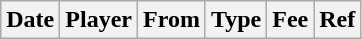<table class="wikitable">
<tr>
<th>Date</th>
<th>Player</th>
<th>From</th>
<th>Type</th>
<th>Fee</th>
<th>Ref</th>
</tr>
</table>
